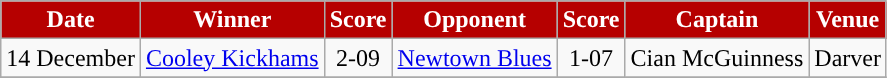<table class="wikitable" style="text-align:center;">
<tr>
<th style="background:#B60000;color:white">Date</th>
<th style="background:#B60000;color:white">Winner</th>
<th style="background:#B60000;color:white">Score</th>
<th style="background:#B60000;color:white">Opponent</th>
<th style="background:#B60000;color:white">Score</th>
<th style="background:#B60000;color:white">Captain</th>
<th style="background:#B60000;color:white">Venue</th>
</tr>
<tr>
<td>14 December</td>
<td><a href='#'>Cooley Kickhams</a></td>
<td>2-09</td>
<td><a href='#'>Newtown Blues</a></td>
<td>1-07</td>
<td>Cian McGuinness</td>
<td>Darver</td>
</tr>
<tr>
</tr>
</table>
